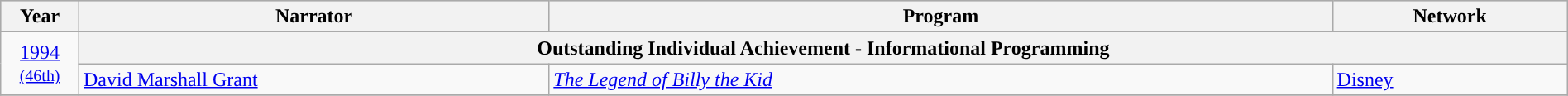<table class="wikitable" style="width:100%">
<tr bgcolor="#bebebe">
<th width="5%">Year</th>
<th width="30%">Narrator</th>
<th width="50%">Program</th>
<th width="15%">Network</th>
</tr>
<tr>
<td rowspan=3 style="text-align:center;"><a href='#'>1994</a><br><small><a href='#'>(46th)</a></small></td>
</tr>
<tr>
<th colspan="4">Outstanding Individual Achievement - Informational Programming</th>
</tr>
<tr>
<td><a href='#'>David Marshall Grant</a></td>
<td><em><a href='#'>The Legend of Billy the Kid</a></em></td>
<td><a href='#'>Disney</a></td>
</tr>
<tr>
</tr>
</table>
